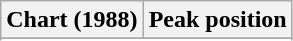<table class="wikitable sortable">
<tr>
<th>Chart (1988)</th>
<th>Peak position</th>
</tr>
<tr>
</tr>
<tr>
</tr>
<tr>
</tr>
<tr>
</tr>
</table>
